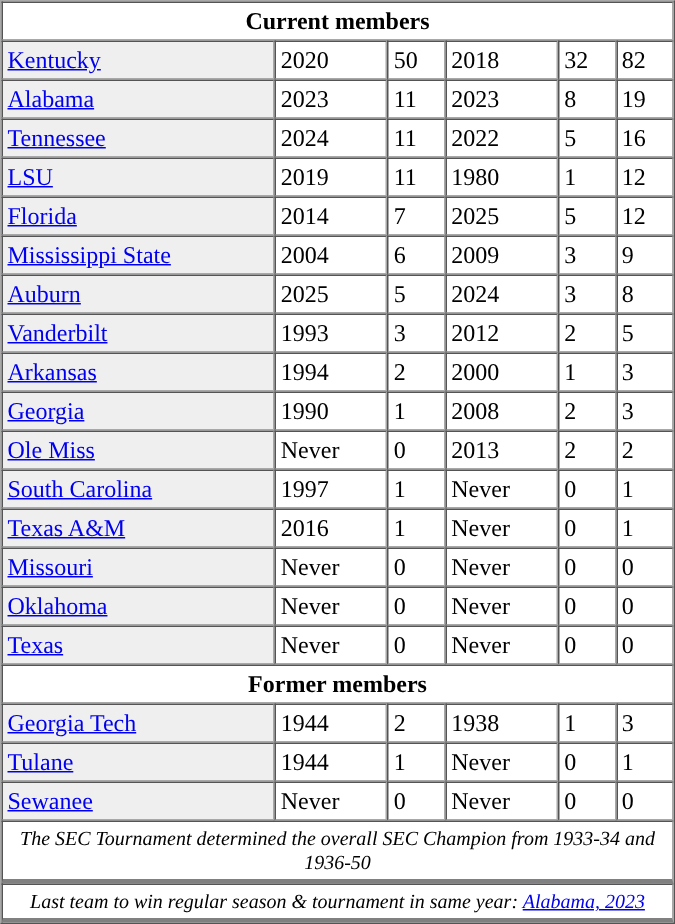<table border="1" cellpadding="3" cellspacing="0" align="right" width="450px">
<tr>
</tr>
<tr>
<td colspan=6 align="center"><strong>Current members</strong></td>
</tr>
<tr>
<td bgcolor="#efefef"><a href='#'>Kentucky</a></td>
<td>2020</td>
<td>50</td>
<td>2018</td>
<td>32</td>
<td>82</td>
</tr>
<tr>
<td bgcolor="#efefef"><a href='#'>Alabama</a></td>
<td>2023</td>
<td>11</td>
<td>2023</td>
<td>8</td>
<td>19</td>
</tr>
<tr>
<td bgcolor="#efefef"><a href='#'>Tennessee</a></td>
<td>2024</td>
<td>11</td>
<td>2022</td>
<td>5</td>
<td>16</td>
</tr>
<tr>
<td bgcolor="#efefef"><a href='#'>LSU</a></td>
<td>2019</td>
<td>11</td>
<td>1980</td>
<td>1</td>
<td>12</td>
</tr>
<tr>
<td bgcolor="#efefef"><a href='#'>Florida</a></td>
<td>2014</td>
<td>7</td>
<td>2025</td>
<td>5</td>
<td>12</td>
</tr>
<tr>
<td bgcolor="#efefef"><a href='#'>Mississippi State</a></td>
<td>2004</td>
<td>6</td>
<td>2009</td>
<td>3</td>
<td>9</td>
</tr>
<tr>
<td bgcolor="#efefef"><a href='#'>Auburn</a></td>
<td>2025</td>
<td>5</td>
<td>2024</td>
<td>3</td>
<td>8</td>
</tr>
<tr>
<td bgcolor="#efefef"><a href='#'>Vanderbilt</a></td>
<td>1993</td>
<td>3</td>
<td>2012</td>
<td>2</td>
<td>5</td>
</tr>
<tr>
<td bgcolor="#efefef"><a href='#'>Arkansas</a></td>
<td>1994</td>
<td>2</td>
<td>2000</td>
<td>1</td>
<td>3</td>
</tr>
<tr>
<td bgcolor="#efefef"><a href='#'>Georgia</a></td>
<td>1990</td>
<td>1</td>
<td>2008</td>
<td>2</td>
<td>3</td>
</tr>
<tr>
<td bgcolor="#efefef"><a href='#'>Ole Miss</a></td>
<td>Never</td>
<td>0</td>
<td>2013</td>
<td>2</td>
<td>2</td>
</tr>
<tr>
<td bgcolor="#efefef"><a href='#'>South Carolina</a></td>
<td>1997</td>
<td>1</td>
<td>Never</td>
<td>0</td>
<td>1</td>
</tr>
<tr>
<td bgcolor="#efefef"><a href='#'>Texas A&M</a></td>
<td>2016</td>
<td>1</td>
<td>Never</td>
<td>0</td>
<td>1</td>
</tr>
<tr>
<td bgcolor="#efefef"><a href='#'>Missouri</a></td>
<td>Never</td>
<td>0</td>
<td>Never</td>
<td>0</td>
<td>0</td>
</tr>
<tr>
<td bgcolor="#efefef"><a href='#'>Oklahoma</a></td>
<td>Never</td>
<td>0</td>
<td>Never</td>
<td>0</td>
<td>0</td>
</tr>
<tr>
<td bgcolor="#efefef"><a href='#'>Texas</a></td>
<td>Never</td>
<td>0</td>
<td>Never</td>
<td>0</td>
<td>0</td>
</tr>
<tr>
<td colspan=6 align="center"><strong>Former members</strong></td>
</tr>
<tr>
<td bgcolor="#efefef"><a href='#'>Georgia Tech</a></td>
<td>1944</td>
<td>2</td>
<td>1938</td>
<td>1</td>
<td>3</td>
</tr>
<tr>
<td bgcolor="#efefef"><a href='#'>Tulane</a></td>
<td>1944</td>
<td>1</td>
<td>Never</td>
<td>0</td>
<td>1</td>
</tr>
<tr>
<td bgcolor="#efefef"><a href='#'>Sewanee</a></td>
<td>Never</td>
<td>0</td>
<td>Never</td>
<td>0</td>
<td>0</td>
</tr>
<tr>
<td align="center" colspan=6 style="border-bottom:3px solid gray; font-size:smaller"><em>The SEC Tournament determined the overall SEC Champion from 1933-34 and 1936-50</em></td>
</tr>
<tr>
<td align="center" colspan=6 style="border-bottom:3px solid gray; font-size:smaller"><em>Last team to win regular season & tournament in same year: <a href='#'>Alabama, 2023</a></em></td>
</tr>
</table>
